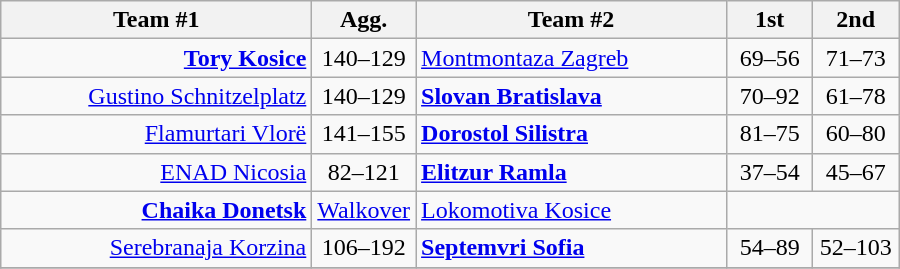<table class=wikitable style="text-align:center">
<tr>
<th width=200>Team #1</th>
<th width=50>Agg.</th>
<th width=200>Team #2</th>
<th width=50>1st</th>
<th width=50>2nd</th>
</tr>
<tr>
<td align=right><strong><a href='#'>Tory Kosice</a></strong> </td>
<td>140–129</td>
<td align=left> <a href='#'>Montmontaza Zagreb</a></td>
<td align=center>69–56</td>
<td align=center>71–73</td>
</tr>
<tr>
<td align=right><a href='#'>Gustino Schnitzelplatz</a> </td>
<td>140–129</td>
<td align=left> <strong><a href='#'>Slovan Bratislava</a></strong></td>
<td align=center>70–92</td>
<td align=center>61–78</td>
</tr>
<tr>
<td align=right><a href='#'>Flamurtari Vlorë</a> </td>
<td>141–155</td>
<td align=left> <strong><a href='#'>Dorostol Silistra</a></strong></td>
<td align=center>81–75</td>
<td align=center>60–80</td>
</tr>
<tr>
<td align=right><a href='#'>ENAD Nicosia</a> </td>
<td>82–121</td>
<td align=left> <strong><a href='#'>Elitzur Ramla</a></strong></td>
<td align=center>37–54</td>
<td align=center>45–67</td>
</tr>
<tr>
<td align=right><strong><a href='#'>Chaika Donetsk</a></strong> </td>
<td><a href='#'>Walkover</a></td>
<td align=left> <a href='#'>Lokomotiva Kosice</a></td>
</tr>
<tr>
<td align=right><a href='#'>Serebranaja Korzina</a> </td>
<td>106–192</td>
<td align=left> <strong><a href='#'>Septemvri Sofia</a></strong></td>
<td align=center>54–89</td>
<td align=center>52–103</td>
</tr>
<tr>
</tr>
</table>
